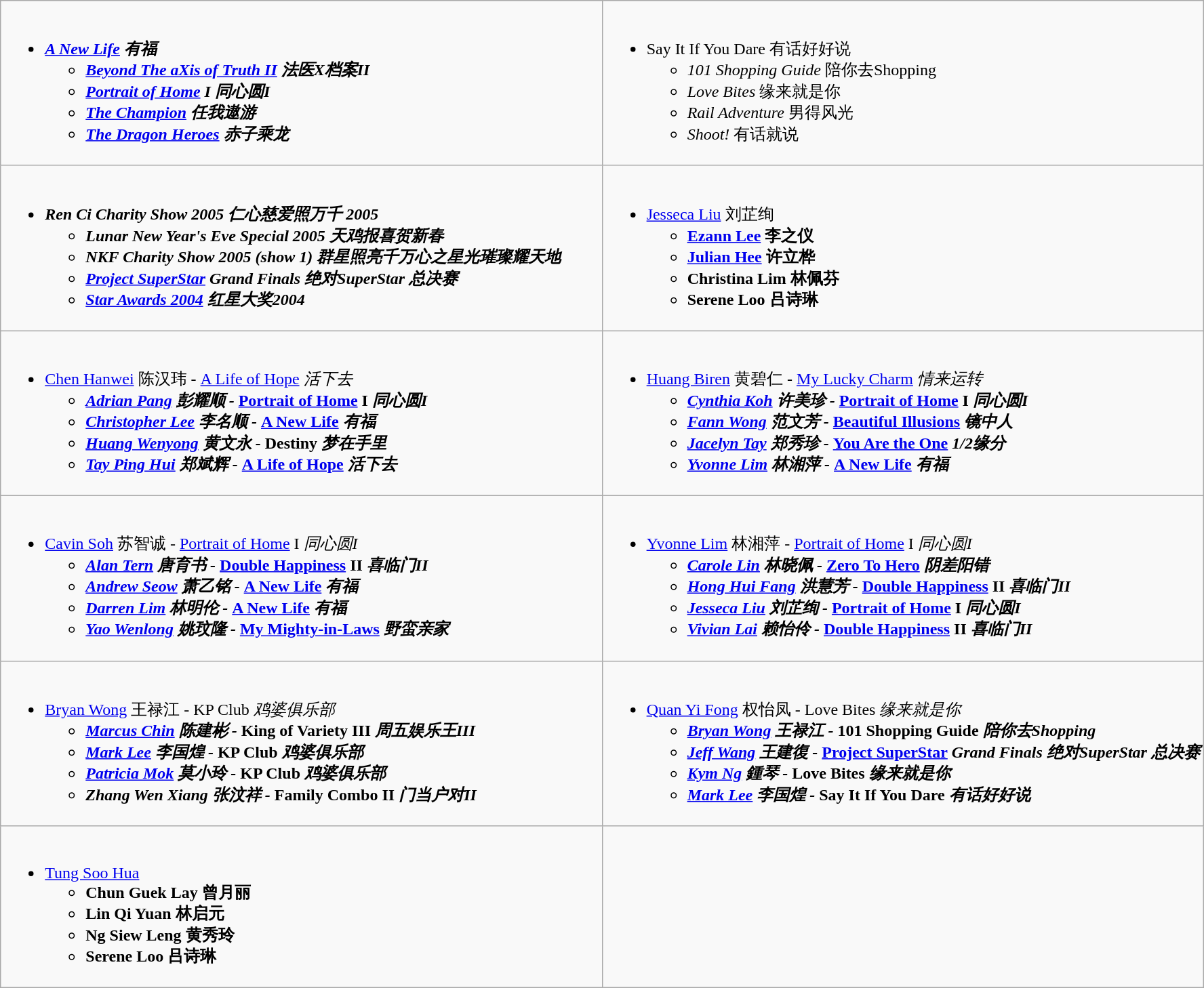<table class=wikitable>
<tr>
<td valign="top" width="50%"><br><div></div><ul><li><strong><em><a href='#'>A New Life</a><em> 有福<strong><ul><li></em><a href='#'>Beyond The aXis of Truth II</a><em> 法医X档案II</li><li></em><a href='#'>Portrait of Home</a> I<em> 同心圆I</li><li></em><a href='#'>The Champion</a><em> 任我遨游</li><li></em><a href='#'>The Dragon Heroes</a><em> 赤子乘龙</li></ul></li></ul></td>
<td valign="top" width="50%"><br><div></div><ul><li></em></strong>Say It If You Dare</em> 有话好好说</strong><ul><li><em>101 Shopping Guide</em> 陪你去Shopping</li><li><em>Love Bites</em> 缘来就是你</li><li><em>Rail Adventure</em> 男得风光</li><li><em>Shoot!</em> 有话就说</li></ul></li></ul></td>
</tr>
<tr>
<td valign="top" width="50%"><br><div></div><ul><li><strong><em>Ren Ci Charity Show 2005<em> 仁心慈爱照万千 2005<strong><ul><li></em>Lunar New Year's Eve Special 2005<em> 天鸡报喜贺新春</li><li></em>NKF Charity Show 2005<em> (show 1) 群星照亮千万心之星光璀璨耀天地</li><li></em><a href='#'>Project SuperStar</a><em> Grand Finals 绝对SuperStar 总决赛</li><li></em><a href='#'>Star Awards 2004</a><em> 红星大奖2004</li></ul></li></ul></td>
<td valign="top" width="50%"><br><div></div><ul><li></strong><a href='#'>Jesseca Liu</a> 刘芷绚<strong><ul><li><a href='#'>Ezann Lee</a> 李之仪</li><li><a href='#'>Julian Hee</a> 许立桦</li><li>Christina Lim 林佩芬</li><li>Serene Loo 吕诗琳</li></ul></li></ul></td>
</tr>
<tr>
<td valign="top" width="50%"><br><div></div><ul><li></strong><a href='#'>Chen Hanwei</a> 陈汉玮 - </em><a href='#'>A Life of Hope</a><em> 活下去<strong><ul><li><a href='#'>Adrian Pang</a> 彭耀顺 - </em><a href='#'>Portrait of Home</a> I<em> 同心圆I</li><li><a href='#'>Christopher Lee</a> 李名顺 - </em><a href='#'>A New Life</a><em> 有福</li><li><a href='#'>Huang Wenyong</a> 黄文永 - </em>Destiny<em> 梦在手里</li><li><a href='#'>Tay Ping Hui</a> 郑斌辉 - </em><a href='#'>A Life of Hope</a><em> 活下去</li></ul></li></ul></td>
<td valign="top" width="50%"><br><div></div><ul><li></strong><a href='#'>Huang Biren</a> 黄碧仁 - </em><a href='#'>My Lucky Charm</a><em> 情来运转<strong><ul><li><a href='#'>Cynthia Koh</a> 许美珍 - </em><a href='#'>Portrait of Home</a> I<em> 同心圆I</li><li><a href='#'>Fann Wong</a> 范文芳 - </em><a href='#'>Beautiful Illusions</a><em> 镜中人</li><li><a href='#'>Jacelyn Tay</a> 郑秀珍 - </em><a href='#'>You Are the One</a><em> 1/2缘分</li><li><a href='#'>Yvonne Lim</a> 林湘萍 - </em><a href='#'>A New Life</a><em> 有福</li></ul></li></ul></td>
</tr>
<tr>
<td valign="top" width="50%"><br><div></div><ul><li></strong><a href='#'>Cavin Soh</a> 苏智诚 - </em><a href='#'>Portrait of Home</a> I<em> 同心圆I<strong><ul><li><a href='#'>Alan Tern</a> 唐育书 - </em><a href='#'>Double Happiness</a> II<em> 喜临门II</li><li><a href='#'>Andrew Seow</a> 萧乙铭 - </em><a href='#'>A New Life</a><em> 有福</li><li><a href='#'>Darren Lim</a> 林明伦 - </em><a href='#'>A New Life</a><em> 有福</li><li><a href='#'>Yao Wenlong</a> 姚玟隆 - </em><a href='#'>My Mighty-in-Laws</a><em> 野蛮亲家</li></ul></li></ul></td>
<td valign="top" width="50%"><br><div></div><ul><li></strong><a href='#'>Yvonne Lim</a> 林湘萍 - </em><a href='#'>Portrait of Home</a> I<em> 同心圆I<strong><ul><li><a href='#'>Carole Lin</a> 林晓佩 - </em><a href='#'>Zero To Hero</a><em> 阴差阳错</li><li><a href='#'>Hong Hui Fang</a> 洪慧芳 - </em><a href='#'>Double Happiness</a> II<em> 喜临门II</li><li><a href='#'>Jesseca Liu</a> 刘芷绚 - </em><a href='#'>Portrait of Home</a> I<em> 同心圆I</li><li><a href='#'>Vivian Lai</a> 赖怡伶 - </em><a href='#'>Double Happiness</a> II<em> 喜临门II</li></ul></li></ul></td>
</tr>
<tr>
<td valign="top" width="50%"><br><div></div><ul><li></strong><a href='#'>Bryan Wong</a> 王禄江 - </em>KP Club<em> 鸡婆俱乐部<strong><ul><li><a href='#'>Marcus Chin</a> 陈建彬 - </em>King of Variety III<em> 周五娱乐王III</li><li><a href='#'>Mark Lee</a> 李国煌 - </em>KP Club<em> 鸡婆俱乐部</li><li><a href='#'>Patricia Mok</a> 莫小玲 - </em>KP Club<em> 鸡婆俱乐部</li><li>Zhang Wen Xiang 张汶祥 - </em>Family Combo II<em> 门当户对II</li></ul></li></ul></td>
<td valign="top" width="50%"><br><div></div><ul><li></strong><a href='#'>Quan Yi Fong</a> 权怡凤 - </em>Love Bites<em> 缘来就是你<strong><ul><li><a href='#'>Bryan Wong</a> 王禄江 - </em>101 Shopping Guide<em> 陪你去Shopping</li><li><a href='#'>Jeff Wang</a> 王建復 - </em><a href='#'>Project SuperStar</a><em> Grand Finals 绝对SuperStar 总决赛</li><li><a href='#'>Kym Ng</a> 鍾琴 - </em>Love Bites<em> 缘来就是你</li><li><a href='#'>Mark Lee</a> 李国煌 - </em>Say It If You Dare<em> 有话好好说</li></ul></li></ul></td>
</tr>
<tr>
<td valign="top" width="50%"><br><div></div><ul><li></strong><a href='#'>Tung Soo Hua</a><strong><ul><li>Chun Guek Lay 曾月丽</li><li>Lin Qi Yuan 林启元</li><li>Ng Siew Leng 黄秀玲</li><li>Serene Loo 吕诗琳</li></ul></li></ul></td>
</tr>
</table>
